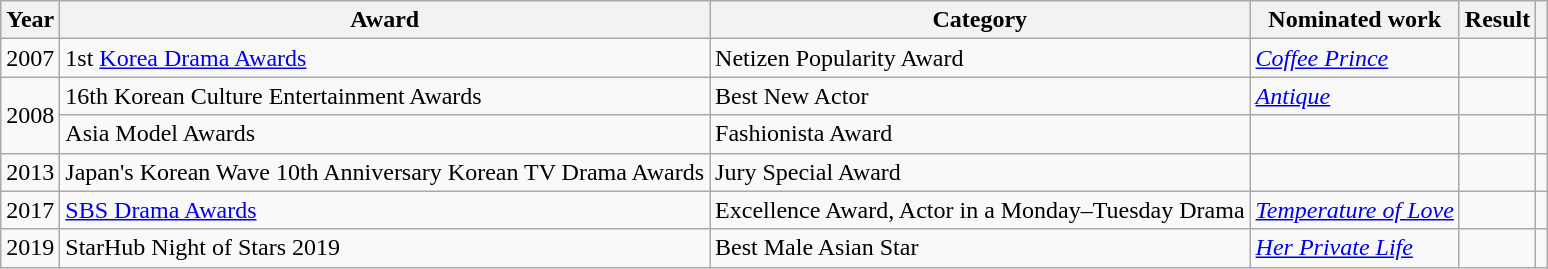<table class="wikitable sortable">
<tr>
<th>Year</th>
<th>Award</th>
<th>Category</th>
<th>Nominated work</th>
<th>Result</th>
<th class="unsortable"></th>
</tr>
<tr>
<td>2007</td>
<td>1st <a href='#'>Korea Drama Awards</a></td>
<td>Netizen Popularity Award</td>
<td><em><a href='#'>Coffee Prince</a></em></td>
<td></td>
<td></td>
</tr>
<tr>
<td rowspan=2>2008</td>
<td>16th Korean Culture Entertainment Awards</td>
<td>Best New Actor</td>
<td><a href='#'><em>Antique</em></a></td>
<td></td>
<td></td>
</tr>
<tr>
<td>Asia Model Awards</td>
<td>Fashionista Award</td>
<td></td>
<td></td>
<td></td>
</tr>
<tr>
<td>2013</td>
<td>Japan's Korean Wave 10th Anniversary Korean TV Drama Awards</td>
<td Jury Special Award>Jury Special Award</td>
<td></td>
<td></td>
<td></td>
</tr>
<tr>
<td>2017</td>
<td><a href='#'>SBS Drama Awards</a></td>
<td>Excellence Award, Actor in a Monday–Tuesday Drama</td>
<td><em><a href='#'>Temperature of Love</a></em></td>
<td></td>
<td></td>
</tr>
<tr>
<td>2019</td>
<td>StarHub Night of Stars 2019</td>
<td>Best Male Asian Star</td>
<td><em><a href='#'>Her Private Life</a></em></td>
<td></td>
<td></td>
</tr>
</table>
